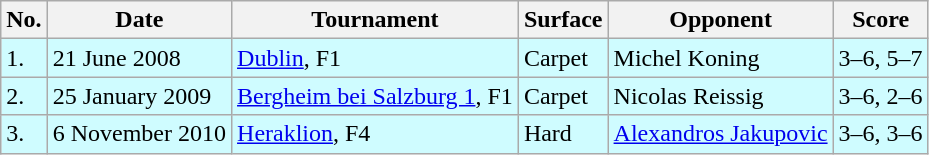<table class="wikitable">
<tr>
<th>No.</th>
<th>Date</th>
<th>Tournament</th>
<th>Surface</th>
<th>Opponent</th>
<th>Score</th>
</tr>
<tr style="background:#cffcff;">
<td>1.</td>
<td>21 June 2008</td>
<td><a href='#'>Dublin</a>, F1</td>
<td>Carpet</td>
<td> Michel Koning</td>
<td>3–6, 5–7</td>
</tr>
<tr style="background:#cffcff;">
<td>2.</td>
<td>25 January 2009</td>
<td><a href='#'>Bergheim bei Salzburg 1</a>, F1</td>
<td>Carpet</td>
<td> Nicolas Reissig</td>
<td>3–6, 2–6</td>
</tr>
<tr style="background:#cffcff;">
<td>3.</td>
<td>6 November 2010</td>
<td><a href='#'>Heraklion</a>, F4</td>
<td>Hard</td>
<td> <a href='#'>Alexandros Jakupovic</a></td>
<td>3–6, 3–6</td>
</tr>
</table>
